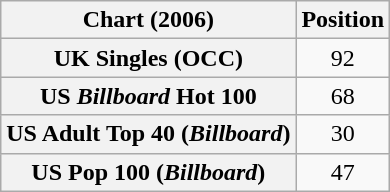<table class="wikitable sortable plainrowheaders" style="text-align:center;">
<tr>
<th>Chart (2006)</th>
<th>Position</th>
</tr>
<tr>
<th scope="row">UK Singles (OCC)</th>
<td>92</td>
</tr>
<tr>
<th scope="row">US <em>Billboard</em> Hot 100</th>
<td>68</td>
</tr>
<tr>
<th scope="row">US Adult Top 40 (<em>Billboard</em>)</th>
<td>30</td>
</tr>
<tr>
<th scope="row">US Pop 100 (<em>Billboard</em>)</th>
<td>47</td>
</tr>
</table>
